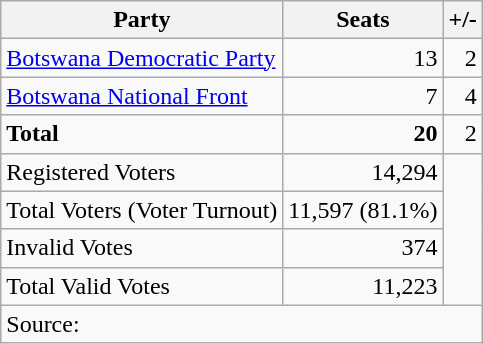<table class=wikitable style=text-align:right>
<tr>
<th>Party</th>
<th>Seats</th>
<th>+/-</th>
</tr>
<tr>
<td align=left><a href='#'>Botswana Democratic Party</a></td>
<td>13</td>
<td>2</td>
</tr>
<tr>
<td align=left><a href='#'>Botswana National Front</a></td>
<td>7</td>
<td>4</td>
</tr>
<tr>
<td align=left><strong>Total</strong></td>
<td><strong>20</strong></td>
<td>2</td>
</tr>
<tr>
<td align=left>Registered Voters</td>
<td>14,294</td>
</tr>
<tr>
<td align=left>Total Voters (Voter Turnout)</td>
<td>11,597 (81.1%)</td>
</tr>
<tr>
<td align=left>Invalid Votes</td>
<td>374</td>
</tr>
<tr>
<td align=left>Total Valid Votes</td>
<td>11,223</td>
</tr>
<tr>
<td colspan=4 align=left>Source: </td>
</tr>
</table>
